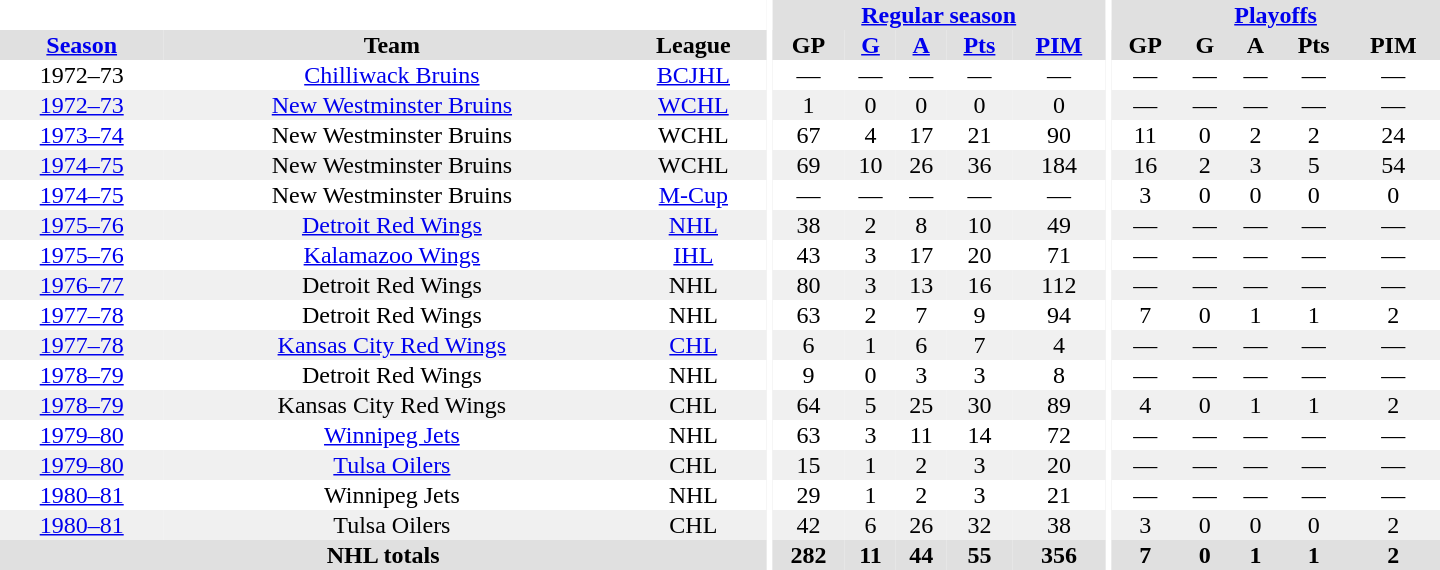<table border="0" cellpadding="1" cellspacing="0" style="text-align:center; width:60em">
<tr bgcolor="#e0e0e0">
<th colspan="3" bgcolor="#ffffff"></th>
<th rowspan="100" bgcolor="#ffffff"></th>
<th colspan="5"><a href='#'>Regular season</a></th>
<th rowspan="100" bgcolor="#ffffff"></th>
<th colspan="5"><a href='#'>Playoffs</a></th>
</tr>
<tr bgcolor="#e0e0e0">
<th><a href='#'>Season</a></th>
<th>Team</th>
<th>League</th>
<th>GP</th>
<th><a href='#'>G</a></th>
<th><a href='#'>A</a></th>
<th><a href='#'>Pts</a></th>
<th><a href='#'>PIM</a></th>
<th>GP</th>
<th>G</th>
<th>A</th>
<th>Pts</th>
<th>PIM</th>
</tr>
<tr>
<td>1972–73</td>
<td><a href='#'>Chilliwack Bruins</a></td>
<td><a href='#'>BCJHL</a></td>
<td>—</td>
<td>—</td>
<td>—</td>
<td>—</td>
<td>—</td>
<td>—</td>
<td>—</td>
<td>—</td>
<td>—</td>
<td>—</td>
</tr>
<tr bgcolor="#f0f0f0">
<td><a href='#'>1972–73</a></td>
<td><a href='#'>New Westminster Bruins</a></td>
<td><a href='#'>WCHL</a></td>
<td>1</td>
<td>0</td>
<td>0</td>
<td>0</td>
<td>0</td>
<td>—</td>
<td>—</td>
<td>—</td>
<td>—</td>
<td>—</td>
</tr>
<tr>
<td><a href='#'>1973–74</a></td>
<td>New Westminster Bruins</td>
<td>WCHL</td>
<td>67</td>
<td>4</td>
<td>17</td>
<td>21</td>
<td>90</td>
<td>11</td>
<td>0</td>
<td>2</td>
<td>2</td>
<td>24</td>
</tr>
<tr bgcolor="#f0f0f0">
<td><a href='#'>1974–75</a></td>
<td>New Westminster Bruins</td>
<td>WCHL</td>
<td>69</td>
<td>10</td>
<td>26</td>
<td>36</td>
<td>184</td>
<td>16</td>
<td>2</td>
<td>3</td>
<td>5</td>
<td>54</td>
</tr>
<tr>
<td><a href='#'>1974–75</a></td>
<td>New Westminster Bruins</td>
<td><a href='#'>M-Cup</a></td>
<td>—</td>
<td>—</td>
<td>—</td>
<td>—</td>
<td>—</td>
<td>3</td>
<td>0</td>
<td>0</td>
<td>0</td>
<td>0</td>
</tr>
<tr bgcolor="#f0f0f0">
<td><a href='#'>1975–76</a></td>
<td><a href='#'>Detroit Red Wings</a></td>
<td><a href='#'>NHL</a></td>
<td>38</td>
<td>2</td>
<td>8</td>
<td>10</td>
<td>49</td>
<td>—</td>
<td>—</td>
<td>—</td>
<td>—</td>
<td>—</td>
</tr>
<tr>
<td><a href='#'>1975–76</a></td>
<td><a href='#'>Kalamazoo Wings</a></td>
<td><a href='#'>IHL</a></td>
<td>43</td>
<td>3</td>
<td>17</td>
<td>20</td>
<td>71</td>
<td>—</td>
<td>—</td>
<td>—</td>
<td>—</td>
<td>—</td>
</tr>
<tr bgcolor="#f0f0f0">
<td><a href='#'>1976–77</a></td>
<td>Detroit Red Wings</td>
<td>NHL</td>
<td>80</td>
<td>3</td>
<td>13</td>
<td>16</td>
<td>112</td>
<td>—</td>
<td>—</td>
<td>—</td>
<td>—</td>
<td>—</td>
</tr>
<tr>
<td><a href='#'>1977–78</a></td>
<td>Detroit Red Wings</td>
<td>NHL</td>
<td>63</td>
<td>2</td>
<td>7</td>
<td>9</td>
<td>94</td>
<td>7</td>
<td>0</td>
<td>1</td>
<td>1</td>
<td>2</td>
</tr>
<tr bgcolor="#f0f0f0">
<td><a href='#'>1977–78</a></td>
<td><a href='#'>Kansas City Red Wings</a></td>
<td><a href='#'>CHL</a></td>
<td>6</td>
<td>1</td>
<td>6</td>
<td>7</td>
<td>4</td>
<td>—</td>
<td>—</td>
<td>—</td>
<td>—</td>
<td>—</td>
</tr>
<tr>
<td><a href='#'>1978–79</a></td>
<td>Detroit Red Wings</td>
<td>NHL</td>
<td>9</td>
<td>0</td>
<td>3</td>
<td>3</td>
<td>8</td>
<td>—</td>
<td>—</td>
<td>—</td>
<td>—</td>
<td>—</td>
</tr>
<tr bgcolor="#f0f0f0">
<td><a href='#'>1978–79</a></td>
<td>Kansas City Red Wings</td>
<td>CHL</td>
<td>64</td>
<td>5</td>
<td>25</td>
<td>30</td>
<td>89</td>
<td>4</td>
<td>0</td>
<td>1</td>
<td>1</td>
<td>2</td>
</tr>
<tr>
<td><a href='#'>1979–80</a></td>
<td><a href='#'>Winnipeg Jets</a></td>
<td>NHL</td>
<td>63</td>
<td>3</td>
<td>11</td>
<td>14</td>
<td>72</td>
<td>—</td>
<td>—</td>
<td>—</td>
<td>—</td>
<td>—</td>
</tr>
<tr bgcolor="#f0f0f0">
<td><a href='#'>1979–80</a></td>
<td><a href='#'>Tulsa Oilers</a></td>
<td>CHL</td>
<td>15</td>
<td>1</td>
<td>2</td>
<td>3</td>
<td>20</td>
<td>—</td>
<td>—</td>
<td>—</td>
<td>—</td>
<td>—</td>
</tr>
<tr>
<td><a href='#'>1980–81</a></td>
<td>Winnipeg Jets</td>
<td>NHL</td>
<td>29</td>
<td>1</td>
<td>2</td>
<td>3</td>
<td>21</td>
<td>—</td>
<td>—</td>
<td>—</td>
<td>—</td>
<td>—</td>
</tr>
<tr bgcolor="#f0f0f0">
<td><a href='#'>1980–81</a></td>
<td>Tulsa Oilers</td>
<td>CHL</td>
<td>42</td>
<td>6</td>
<td>26</td>
<td>32</td>
<td>38</td>
<td>3</td>
<td>0</td>
<td>0</td>
<td>0</td>
<td>2</td>
</tr>
<tr bgcolor="#e0e0e0">
<th colspan="3">NHL totals</th>
<th>282</th>
<th>11</th>
<th>44</th>
<th>55</th>
<th>356</th>
<th>7</th>
<th>0</th>
<th>1</th>
<th>1</th>
<th>2</th>
</tr>
</table>
